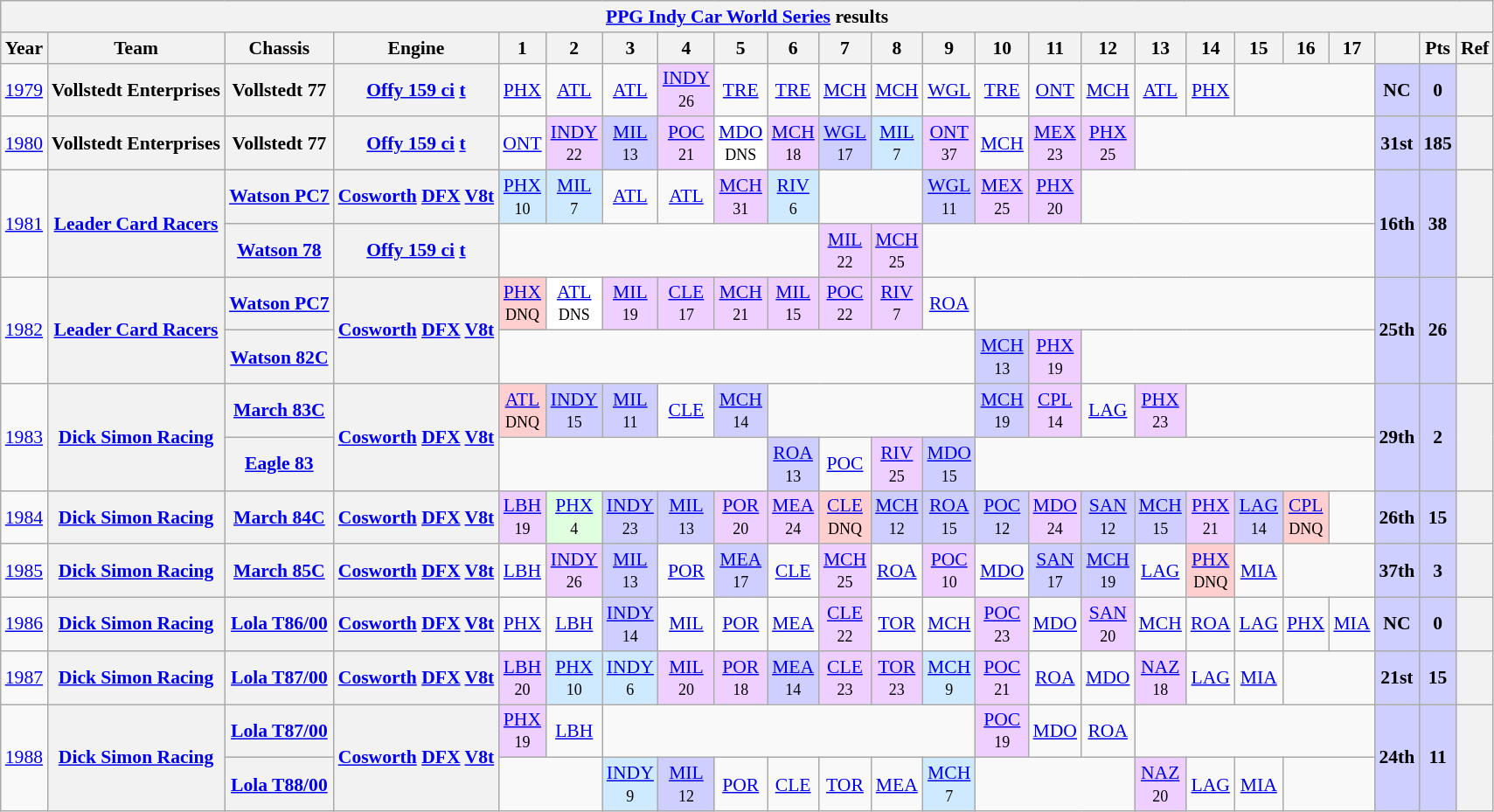<table class="wikitable" style="text-align:center; font-size:90%">
<tr>
<th colspan=24><a href='#'>PPG Indy Car World Series</a> results</th>
</tr>
<tr>
<th>Year</th>
<th>Team</th>
<th>Chassis</th>
<th>Engine</th>
<th>1</th>
<th>2</th>
<th>3</th>
<th>4</th>
<th>5</th>
<th>6</th>
<th>7</th>
<th>8</th>
<th>9</th>
<th>10</th>
<th>11</th>
<th>12</th>
<th>13</th>
<th>14</th>
<th>15</th>
<th>16</th>
<th>17</th>
<th></th>
<th>Pts</th>
<th>Ref</th>
</tr>
<tr>
<td><a href='#'>1979</a></td>
<th>Vollstedt Enterprises</th>
<th>Vollstedt 77</th>
<th><a href='#'>Offy 159 ci</a> <a href='#'>t</a></th>
<td><a href='#'>PHX</a></td>
<td><a href='#'>ATL</a></td>
<td><a href='#'>ATL</a></td>
<td style="background:#EFCFFF;"><a href='#'>INDY</a><br><small>26</small></td>
<td><a href='#'>TRE</a></td>
<td><a href='#'>TRE</a></td>
<td><a href='#'>MCH</a></td>
<td><a href='#'>MCH</a></td>
<td><a href='#'>WGL</a></td>
<td><a href='#'>TRE</a></td>
<td><a href='#'>ONT</a></td>
<td><a href='#'>MCH</a></td>
<td><a href='#'>ATL</a></td>
<td><a href='#'>PHX</a></td>
<td colspan=3></td>
<th style="background:#CFCFFF;">NC</th>
<th style="background:#CFCFFF;">0</th>
<th></th>
</tr>
<tr>
<td><a href='#'>1980</a></td>
<th>Vollstedt Enterprises</th>
<th>Vollstedt 77</th>
<th><a href='#'>Offy 159 ci</a> <a href='#'>t</a></th>
<td><a href='#'>ONT</a></td>
<td style="background:#EFCFFF;"><a href='#'>INDY</a><br><small>22</small></td>
<td style="background:#CFCFFF;"><a href='#'>MIL</a><br><small>13</small></td>
<td style="background:#EFCFFF;"><a href='#'>POC</a><br><small>21</small></td>
<td style="background:#FFFFFF;"><a href='#'>MDO</a><br><small>DNS</small></td>
<td style="background:#EFCFFF;"><a href='#'>MCH</a><br><small>18</small></td>
<td style="background:#CFCFFF;"><a href='#'>WGL</a><br><small>17</small></td>
<td style="background:#CFEAFF;"><a href='#'>MIL</a><br><small>7</small></td>
<td style="background:#EFCFFF;"><a href='#'>ONT</a><br><small>37</small></td>
<td><a href='#'>MCH</a></td>
<td style="background:#EFCFFF;"><a href='#'>MEX</a><br><small>23</small></td>
<td style="background:#EFCFFF;"><a href='#'>PHX</a><br><small>25</small></td>
<td colspan=5></td>
<th style="background:#CFCFFF;">31st</th>
<th style="background:#CFCFFF;">185</th>
<th></th>
</tr>
<tr>
<td rowspan=2><a href='#'>1981</a></td>
<th rowspan=2><a href='#'>Leader Card Racers</a></th>
<th><a href='#'>Watson PC7</a></th>
<th><a href='#'>Cosworth</a> <a href='#'>DFX</a> <a href='#'>V8</a><a href='#'>t</a></th>
<td style="background:#CFEAFF;"><a href='#'>PHX</a><br><small>10</small></td>
<td style="background:#CFEAFF;"><a href='#'>MIL</a><br><small>7</small></td>
<td><a href='#'>ATL</a></td>
<td><a href='#'>ATL</a></td>
<td style="background:#EFCFFF;"><a href='#'>MCH</a><br><small>31</small></td>
<td style="background:#CFEAFF;"><a href='#'>RIV</a><br><small>6</small></td>
<td colspan=2></td>
<td style="background:#CFCFFF;"><a href='#'>WGL</a><br><small>11</small></td>
<td style="background:#EFCFFF;"><a href='#'>MEX</a><br><small>25</small></td>
<td style="background:#EFCFFF;"><a href='#'>PHX</a><br><small>20</small></td>
<td colspan=6></td>
<th rowspan=2 style="background:#CFCFFF;">16th</th>
<th rowspan=2 style="background:#CFCFFF;">38</th>
<th rowspan=2></th>
</tr>
<tr>
<th><a href='#'>Watson 78</a></th>
<th><a href='#'>Offy 159 ci</a> <a href='#'>t</a></th>
<td colspan=6></td>
<td style="background:#EFCFFF;"><a href='#'>MIL</a><br><small>22</small></td>
<td style="background:#EFCFFF;"><a href='#'>MCH</a><br><small>25</small></td>
<td colspan=9></td>
</tr>
<tr>
<td rowspan=2><a href='#'>1982</a></td>
<th rowspan=2><a href='#'>Leader Card Racers</a></th>
<th><a href='#'>Watson PC7</a></th>
<th rowspan=2><a href='#'>Cosworth</a> <a href='#'>DFX</a> <a href='#'>V8</a><a href='#'>t</a></th>
<td style="background:#FFCFCF;"><a href='#'>PHX</a><br><small>DNQ</small></td>
<td style="background:#FFFFFF;"><a href='#'>ATL</a><br><small>DNS</small></td>
<td style="background:#EFCFFF;"><a href='#'>MIL</a><br><small>19</small></td>
<td style="background:#EFCFFF;"><a href='#'>CLE</a><br><small>17</small></td>
<td style="background:#EFCFFF;"><a href='#'>MCH</a><br><small>21</small></td>
<td style="background:#EFCFFF;"><a href='#'>MIL</a><br><small>15</small></td>
<td style="background:#EFCFFF;"><a href='#'>POC</a><br><small>22</small></td>
<td style="background:#EFCFFF;"><a href='#'>RIV</a><br><small>7</small></td>
<td><a href='#'>ROA</a></td>
<td colspan=8></td>
<th rowspan=2 style="background:#CFCFFF;">25th</th>
<th rowspan=2 style="background:#CFCFFF;">26</th>
<th rowspan=2></th>
</tr>
<tr>
<th><a href='#'>Watson 82C</a></th>
<td colspan=9></td>
<td style="background:#CFCFFF;"><a href='#'>MCH</a><br><small>13</small></td>
<td style="background:#EFCFFF;"><a href='#'>PHX</a><br><small>19</small></td>
<td colspan=6></td>
</tr>
<tr>
<td rowspan=2><a href='#'>1983</a></td>
<th rowspan=2><a href='#'>Dick Simon Racing</a></th>
<th><a href='#'>March 83C</a></th>
<th rowspan=2><a href='#'>Cosworth</a> <a href='#'>DFX</a> <a href='#'>V8</a><a href='#'>t</a></th>
<td style="background:#FFCFCF;"><a href='#'>ATL</a><br><small>DNQ</small></td>
<td style="background:#CFCFFF;"><a href='#'>INDY</a><br><small>15</small></td>
<td style="background:#CFCFFF;"><a href='#'>MIL</a><br><small>11</small></td>
<td><a href='#'>CLE</a></td>
<td style="background:#CFCFFF;"><a href='#'>MCH</a><br><small>14</small></td>
<td colspan=4></td>
<td style="background:#CFCFFF;"><a href='#'>MCH</a><br><small>19</small></td>
<td style="background:#EFCFFF;"><a href='#'>CPL</a><br><small>14</small></td>
<td><a href='#'>LAG</a></td>
<td style="background:#EFCFFF;"><a href='#'>PHX</a><br><small>23</small></td>
<td colspan=4></td>
<th rowspan=2 style="background:#CFCFFF;">29th</th>
<th rowspan=2 style="background:#CFCFFF;">2</th>
<th rowspan=2></th>
</tr>
<tr>
<th><a href='#'>Eagle 83</a></th>
<td colspan=5></td>
<td style="background:#CFCFFF;"><a href='#'>ROA</a><br><small>13</small></td>
<td><a href='#'>POC</a></td>
<td style="background:#EFCFFF;"><a href='#'>RIV</a><br><small>25</small></td>
<td style="background:#CFCFFF;"><a href='#'>MDO</a><br><small>15</small></td>
<td colspan=8></td>
</tr>
<tr>
<td><a href='#'>1984</a></td>
<th><a href='#'>Dick Simon Racing</a></th>
<th><a href='#'>March 84C</a></th>
<th><a href='#'>Cosworth</a> <a href='#'>DFX</a> <a href='#'>V8</a><a href='#'>t</a></th>
<td style="background:#EFCFFF;"><a href='#'>LBH</a><br><small>19</small></td>
<td style="background:#DFFFDF;"><a href='#'>PHX</a><br><small>4</small></td>
<td style="background:#CFCFFF;"><a href='#'>INDY</a><br><small>23</small></td>
<td style="background:#CFCFFF;"><a href='#'>MIL</a><br><small>13</small></td>
<td style="background:#EFCFFF;"><a href='#'>POR</a><br><small>20</small></td>
<td style="background:#EFCFFF;"><a href='#'>MEA</a><br><small>24</small></td>
<td style="background:#FFCFCF;"><a href='#'>CLE</a><br><small>DNQ</small></td>
<td style="background:#CFCFFF;"><a href='#'>MCH</a><br><small>12</small></td>
<td style="background:#CFCFFF;"><a href='#'>ROA</a><br><small>15</small></td>
<td style="background:#CFCFFF;"><a href='#'>POC</a><br><small>12</small></td>
<td style="background:#EFCFFF;"><a href='#'>MDO</a><br><small>24</small></td>
<td style="background:#CFCFFF;"><a href='#'>SAN</a><br><small>12</small></td>
<td style="background:#CFCFFF;"><a href='#'>MCH</a><br><small>15</small></td>
<td style="background:#EFCFFF;"><a href='#'>PHX</a><br><small>21</small></td>
<td style="background:#CFCFFF;"><a href='#'>LAG</a><br><small>14</small></td>
<td style="background:#FFCFCF;"><a href='#'>CPL</a><br><small>DNQ</small></td>
<td></td>
<th style="background:#CFCFFF;">26th</th>
<th style="background:#CFCFFF;">15</th>
<th></th>
</tr>
<tr>
<td><a href='#'>1985</a></td>
<th><a href='#'>Dick Simon Racing</a></th>
<th><a href='#'>March 85C</a></th>
<th><a href='#'>Cosworth</a> <a href='#'>DFX</a> <a href='#'>V8</a><a href='#'>t</a></th>
<td><a href='#'>LBH</a></td>
<td style="background:#EFCFFF;"><a href='#'>INDY</a><br><small>26</small></td>
<td style="background:#CFCFFF;"><a href='#'>MIL</a><br><small>13</small></td>
<td><a href='#'>POR</a></td>
<td style="background:#CFCFFF;"><a href='#'>MEA</a><br><small>17</small></td>
<td><a href='#'>CLE</a></td>
<td style="background:#EFCFFF;"><a href='#'>MCH</a><br><small>25</small></td>
<td><a href='#'>ROA</a></td>
<td style="background:#EFCFFF;"><a href='#'>POC</a><br><small>10</small></td>
<td><a href='#'>MDO</a></td>
<td style="background:#CFCFFF;"><a href='#'>SAN</a><br><small>17</small></td>
<td style="background:#CFCFFF;"><a href='#'>MCH</a><br><small>19</small></td>
<td><a href='#'>LAG</a></td>
<td style="background:#FFCFCF;"><a href='#'>PHX</a><br><small>DNQ</small></td>
<td><a href='#'>MIA</a></td>
<td colspan=2></td>
<th style="background:#CFCFFF;">37th</th>
<th style="background:#CFCFFF;">3</th>
<th></th>
</tr>
<tr>
<td><a href='#'>1986</a></td>
<th><a href='#'>Dick Simon Racing</a></th>
<th><a href='#'>Lola T86/00</a></th>
<th><a href='#'>Cosworth</a> <a href='#'>DFX</a> <a href='#'>V8</a><a href='#'>t</a></th>
<td><a href='#'>PHX</a></td>
<td><a href='#'>LBH</a></td>
<td style="background:#CFCFFF;"><a href='#'>INDY</a><br><small>14</small></td>
<td><a href='#'>MIL</a></td>
<td><a href='#'>POR</a></td>
<td><a href='#'>MEA</a></td>
<td style="background:#EFCFFF;"><a href='#'>CLE</a><br><small>22</small></td>
<td><a href='#'>TOR</a></td>
<td><a href='#'>MCH</a></td>
<td style="background:#EFCFFF;"><a href='#'>POC</a><br><small>23</small></td>
<td><a href='#'>MDO</a></td>
<td style="background:#EFCFFF;"><a href='#'>SAN</a><br><small>20</small></td>
<td><a href='#'>MCH</a></td>
<td><a href='#'>ROA</a></td>
<td><a href='#'>LAG</a></td>
<td><a href='#'>PHX</a></td>
<td><a href='#'>MIA</a></td>
<th style="background:#CFCFFF;">NC</th>
<th style="background:#CFCFFF;">0</th>
<th></th>
</tr>
<tr>
<td><a href='#'>1987</a></td>
<th><a href='#'>Dick Simon Racing</a></th>
<th><a href='#'>Lola T87/00</a></th>
<th><a href='#'>Cosworth</a> <a href='#'>DFX</a> <a href='#'>V8</a><a href='#'>t</a></th>
<td style="background:#EFCFFF;"><a href='#'>LBH</a><br><small>20</small></td>
<td style="background:#CFEAFF;"><a href='#'>PHX</a><br><small>10</small></td>
<td style="background:#CFEAFF;"><a href='#'>INDY</a><br><small>6</small></td>
<td style="background:#EFCFFF;"><a href='#'>MIL</a><br><small>20</small></td>
<td style="background:#EFCFFF;"><a href='#'>POR</a><br><small>18</small></td>
<td style="background:#CFCFFF;"><a href='#'>MEA</a><br><small>14</small></td>
<td style="background:#EFCFFF;"><a href='#'>CLE</a><br><small>23</small></td>
<td style="background:#EFCFFF;"><a href='#'>TOR</a><br><small>23</small></td>
<td style="background:#CFEAFF;"><a href='#'>MCH</a><br><small>9</small></td>
<td style="background:#EFCFFF;"><a href='#'>POC</a><br><small>21</small></td>
<td><a href='#'>ROA</a></td>
<td><a href='#'>MDO</a></td>
<td style="background:#EFCFFF;"><a href='#'>NAZ</a><br><small>18</small></td>
<td><a href='#'>LAG</a></td>
<td><a href='#'>MIA</a></td>
<td colspan=2></td>
<th style="background:#CFCFFF;">21st</th>
<th style="background:#CFCFFF;">15</th>
<th></th>
</tr>
<tr>
<td rowspan=2><a href='#'>1988</a></td>
<th rowspan=2><a href='#'>Dick Simon Racing</a></th>
<th><a href='#'>Lola T87/00</a></th>
<th rowspan=2><a href='#'>Cosworth</a> <a href='#'>DFX</a> <a href='#'>V8</a><a href='#'>t</a></th>
<td style="background:#EFCFFF;"><a href='#'>PHX</a><br><small>19</small></td>
<td><a href='#'>LBH</a></td>
<td colspan=7></td>
<td style="background:#EFCFFF;"><a href='#'>POC</a><br><small>19</small></td>
<td><a href='#'>MDO</a></td>
<td><a href='#'>ROA</a></td>
<td colspan=5></td>
<th rowspan=2 style="background:#CFCFFF;">24th</th>
<th rowspan=2 style="background:#CFCFFF;">11</th>
<th rowspan=2></th>
</tr>
<tr>
<th><a href='#'>Lola T88/00</a></th>
<td colspan=2></td>
<td style="background:#CFEAFF;"><a href='#'>INDY</a><br><small>9</small></td>
<td style="background:#CFCFFF;"><a href='#'>MIL</a><br><small>12</small></td>
<td><a href='#'>POR</a></td>
<td><a href='#'>CLE</a></td>
<td><a href='#'>TOR</a></td>
<td><a href='#'>MEA</a></td>
<td style="background:#CFEAFF;"><a href='#'>MCH</a><br><small>7</small></td>
<td colspan=3></td>
<td style="background:#EFCFFF;"><a href='#'>NAZ</a><br><small>20</small></td>
<td><a href='#'>LAG</a></td>
<td><a href='#'>MIA</a></td>
<td colspan=2></td>
</tr>
</table>
